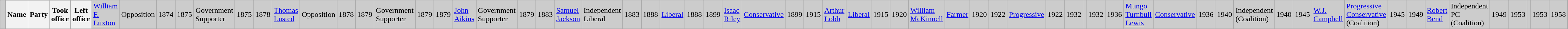<table class="wikitable">
<tr bgcolor="CCCCCC">
<td> </td>
<th width="30%"><strong>Name </strong></th>
<th width="30%"><strong>Party</strong></th>
<th width="20%"><strong>Took office</strong></th>
<th width="20%"><strong>Left office</strong><br></th>
<td rowspan="2"><a href='#'>William F. Luxton</a><br></td>
<td>Opposition</td>
<td>1874</td>
<td>1875<br></td>
<td>Government Supporter</td>
<td>1875</td>
<td>1878<br></td>
<td rowspan="2"><a href='#'>Thomas Lusted</a><br></td>
<td>Opposition</td>
<td>1878</td>
<td>1879<br></td>
<td>Government Supporter</td>
<td>1879</td>
<td>1879<br></td>
<td><a href='#'>John Aikins</a><br></td>
<td>Government Supporter</td>
<td>1879</td>
<td>1883<br></td>
<td rowspan="2"><a href='#'>Samuel Jackson</a><br></td>
<td>Independent Liberal</td>
<td>1883</td>
<td>1888<br></td>
<td><a href='#'>Liberal</a></td>
<td>1888</td>
<td>1899<br></td>
<td><a href='#'>Isaac Riley</a><br></td>
<td><a href='#'>Conservative</a></td>
<td>1899</td>
<td>1915<br></td>
<td><a href='#'>Arthur Lobb</a><br></td>
<td><a href='#'>Liberal</a></td>
<td>1915</td>
<td>1920<br></td>
<td rowspan="3"><a href='#'>William McKinnell</a><br></td>
<td><a href='#'>Farmer</a></td>
<td>1920</td>
<td>1922<br></td>
<td><a href='#'>Progressive</a></td>
<td>1922</td>
<td>1932<br></td>
<td></td>
<td>1932</td>
<td>1936<br></td>
<td rowspan="2"><a href='#'>Mungo Turnbull Lewis</a><br></td>
<td><a href='#'>Conservative</a></td>
<td>1936</td>
<td>1940<br></td>
<td>Independent (Coalition)</td>
<td>1940</td>
<td>1945<br></td>
<td><a href='#'>W.J. Campbell</a><br></td>
<td><a href='#'>Progressive Conservative</a> (Coalition)</td>
<td>1945</td>
<td>1949<br></td>
<td rowspan="2"><a href='#'>Robert Bend</a><br></td>
<td>Independent PC (Coalition)</td>
<td>1949</td>
<td>1953<br></td>
<td></td>
<td>1953</td>
<td>1958</td>
</tr>
</table>
